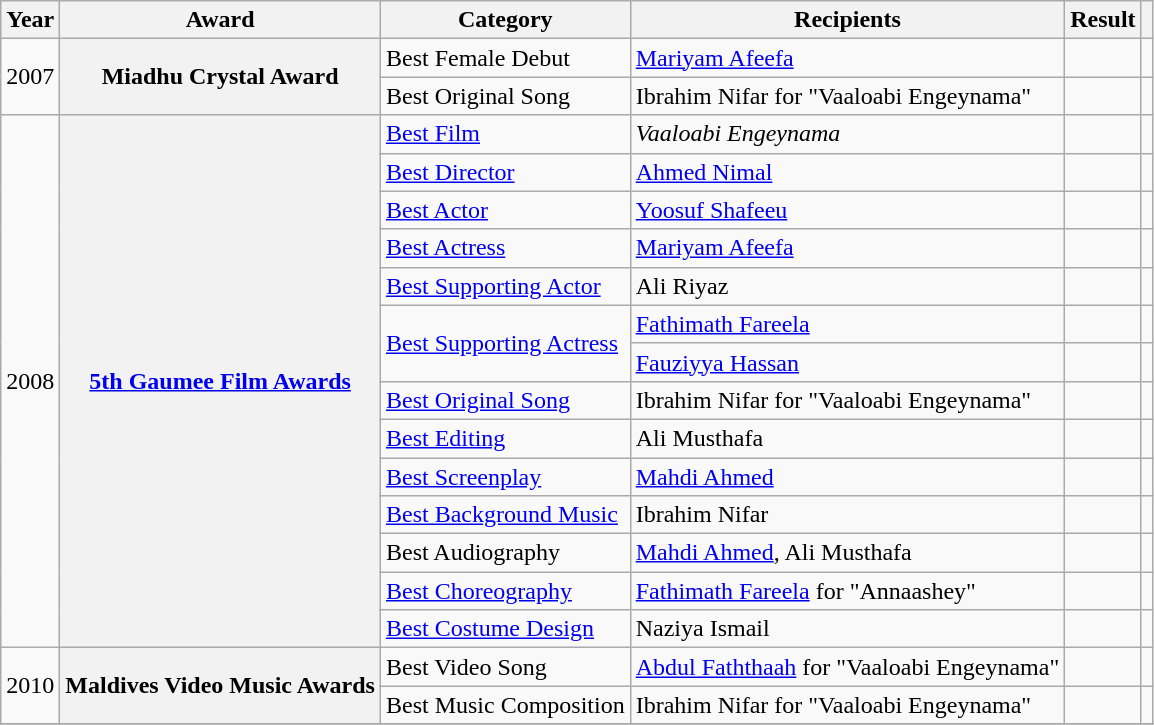<table class="wikitable plainrowheaders sortable">
<tr>
<th scope="col">Year</th>
<th scope="col">Award</th>
<th scope="col">Category</th>
<th scope="col">Recipients</th>
<th scope="col">Result</th>
<th scope="col" class="unsortable"></th>
</tr>
<tr>
<td rowspan="2">2007</td>
<th scope="row" rowspan="2">Miadhu Crystal Award</th>
<td>Best Female Debut</td>
<td><a href='#'>Mariyam Afeefa</a></td>
<td></td>
<td style="text-align:center;"></td>
</tr>
<tr>
<td>Best Original Song</td>
<td>Ibrahim Nifar for "Vaaloabi Engeynama"</td>
<td></td>
<td style="text-align:center;"></td>
</tr>
<tr>
<td rowspan="14">2008</td>
<th scope="row" rowspan="14"><a href='#'>5th Gaumee Film Awards</a></th>
<td><a href='#'>Best Film</a></td>
<td><em>Vaaloabi Engeynama</em></td>
<td></td>
<td style="text-align:center;"></td>
</tr>
<tr>
<td><a href='#'>Best Director</a></td>
<td><a href='#'>Ahmed Nimal</a></td>
<td></td>
<td style="text-align:center;"></td>
</tr>
<tr>
<td><a href='#'>Best Actor</a></td>
<td><a href='#'>Yoosuf Shafeeu</a></td>
<td></td>
<td style="text-align:center;"></td>
</tr>
<tr>
<td><a href='#'>Best Actress</a></td>
<td><a href='#'>Mariyam Afeefa</a></td>
<td></td>
<td style="text-align:center;"></td>
</tr>
<tr>
<td><a href='#'>Best Supporting Actor</a></td>
<td>Ali Riyaz</td>
<td></td>
<td style="text-align:center;"></td>
</tr>
<tr>
<td rowspan="2"><a href='#'>Best Supporting Actress</a></td>
<td><a href='#'>Fathimath Fareela</a></td>
<td></td>
<td style="text-align:center;"></td>
</tr>
<tr>
<td><a href='#'>Fauziyya Hassan</a></td>
<td></td>
<td style="text-align:center;"></td>
</tr>
<tr>
<td><a href='#'>Best Original Song</a></td>
<td>Ibrahim Nifar for "Vaaloabi Engeynama"</td>
<td></td>
<td style="text-align:center;"></td>
</tr>
<tr>
<td><a href='#'>Best Editing</a></td>
<td>Ali Musthafa</td>
<td></td>
<td style="text-align:center;"></td>
</tr>
<tr>
<td><a href='#'>Best Screenplay</a></td>
<td><a href='#'>Mahdi Ahmed</a></td>
<td></td>
<td style="text-align:center;"></td>
</tr>
<tr>
<td><a href='#'>Best Background Music</a></td>
<td>Ibrahim Nifar</td>
<td></td>
<td style="text-align:center;"></td>
</tr>
<tr>
<td>Best Audiography</td>
<td><a href='#'>Mahdi Ahmed</a>, Ali Musthafa</td>
<td></td>
<td style="text-align:center;"></td>
</tr>
<tr>
<td><a href='#'>Best Choreography</a></td>
<td><a href='#'>Fathimath Fareela</a> for "Annaashey"</td>
<td></td>
<td style="text-align:center;"></td>
</tr>
<tr>
<td><a href='#'>Best Costume Design</a></td>
<td>Naziya Ismail</td>
<td></td>
<td style="text-align:center;"></td>
</tr>
<tr>
<td rowspan="2">2010</td>
<th scope="row" rowspan="2">Maldives Video Music Awards</th>
<td>Best Video Song</td>
<td><a href='#'>Abdul Faththaah</a> for "Vaaloabi Engeynama"</td>
<td></td>
<td style="text-align:center;"></td>
</tr>
<tr>
<td>Best Music Composition</td>
<td>Ibrahim Nifar for "Vaaloabi Engeynama"</td>
<td></td>
<td style="text-align:center;"></td>
</tr>
<tr>
</tr>
</table>
